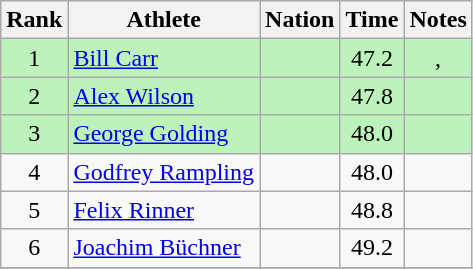<table class="wikitable sortable" style="text-align:center">
<tr>
<th>Rank</th>
<th>Athlete</th>
<th>Nation</th>
<th>Time</th>
<th>Notes</th>
</tr>
<tr bgcolor=bbf3bb>
<td>1</td>
<td align=left><a href='#'>Bill Carr</a></td>
<td align=left></td>
<td>47.2</td>
<td>, </td>
</tr>
<tr bgcolor=bbf3bb>
<td>2</td>
<td align=left><a href='#'>Alex Wilson</a></td>
<td align=left></td>
<td>47.8</td>
<td></td>
</tr>
<tr bgcolor=bbf3bb>
<td>3</td>
<td align=left><a href='#'>George Golding</a></td>
<td align=left></td>
<td>48.0</td>
<td></td>
</tr>
<tr>
<td>4</td>
<td align=left><a href='#'>Godfrey Rampling</a></td>
<td align=left></td>
<td>48.0</td>
<td></td>
</tr>
<tr>
<td>5</td>
<td align=left><a href='#'>Felix Rinner</a></td>
<td align=left></td>
<td>48.8</td>
<td></td>
</tr>
<tr>
<td>6</td>
<td align=left><a href='#'>Joachim Büchner</a></td>
<td align=left></td>
<td>49.2</td>
<td></td>
</tr>
<tr>
</tr>
</table>
